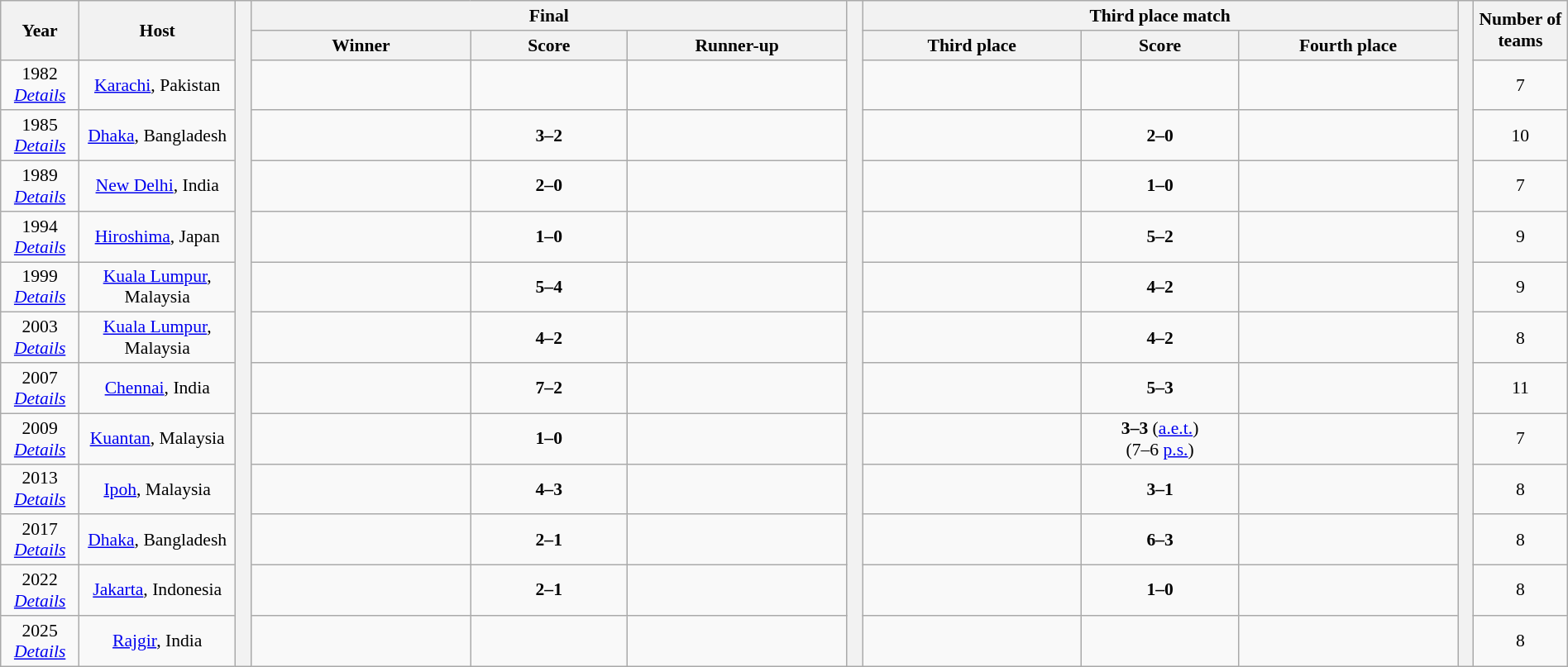<table class="wikitable" style="text-align:center;width:100%; font-size:90%;">
<tr>
<th rowspan=2 width=5%>Year</th>
<th rowspan=2 width=10%>Host</th>
<th width=1% rowspan=14></th>
<th colspan=3>Final</th>
<th width=1% rowspan=14></th>
<th colspan=3>Third place match</th>
<th width=1% rowspan=14></th>
<th width=6% rowspan=2>Number of teams</th>
</tr>
<tr>
<th width=14%>Winner</th>
<th width=10%>Score</th>
<th width=14%>Runner-up</th>
<th width=14%>Third place</th>
<th width=10%>Score</th>
<th width=14%>Fourth place</th>
</tr>
<tr>
<td>1982 <br> <em><a href='#'>Details</a></em></td>
<td><a href='#'>Karachi</a>, Pakistan</td>
<td><strong></strong></td>
<td></td>
<td></td>
<td></td>
<td></td>
<td></td>
<td>7</td>
</tr>
<tr>
<td>1985 <br> <em><a href='#'>Details</a></em></td>
<td><a href='#'>Dhaka</a>, Bangladesh</td>
<td><strong></strong></td>
<td><strong>3–2</strong></td>
<td></td>
<td></td>
<td><strong>2–0</strong></td>
<td></td>
<td>10</td>
</tr>
<tr>
<td>1989 <br> <em><a href='#'>Details</a></em></td>
<td><a href='#'>New Delhi</a>, India</td>
<td><strong></strong></td>
<td><strong>2–0</strong></td>
<td></td>
<td></td>
<td><strong>1–0</strong></td>
<td></td>
<td>7</td>
</tr>
<tr>
<td>1994 <br> <em><a href='#'>Details</a></em></td>
<td><a href='#'>Hiroshima</a>, Japan</td>
<td><strong></strong></td>
<td><strong>1–0</strong></td>
<td></td>
<td></td>
<td><strong>5–2</strong></td>
<td></td>
<td>9</td>
</tr>
<tr>
<td>1999 <br> <em><a href='#'>Details</a></em></td>
<td><a href='#'>Kuala Lumpur</a>, Malaysia</td>
<td><strong></strong></td>
<td><strong>5–4</strong></td>
<td></td>
<td></td>
<td><strong>4–2</strong></td>
<td></td>
<td>9</td>
</tr>
<tr>
<td>2003 <br> <em><a href='#'>Details</a></em></td>
<td><a href='#'>Kuala Lumpur</a>, Malaysia</td>
<td><strong></strong></td>
<td><strong>4–2</strong></td>
<td></td>
<td></td>
<td><strong>4–2</strong></td>
<td></td>
<td>8</td>
</tr>
<tr>
<td>2007 <br> <em><a href='#'>Details</a></em></td>
<td><a href='#'>Chennai</a>, India</td>
<td><strong></strong></td>
<td><strong>7–2</strong></td>
<td></td>
<td></td>
<td><strong>5–3</strong></td>
<td></td>
<td>11</td>
</tr>
<tr>
<td>2009 <br> <em><a href='#'>Details</a></em></td>
<td><a href='#'>Kuantan</a>, Malaysia</td>
<td><strong></strong></td>
<td><strong>1–0</strong></td>
<td></td>
<td></td>
<td><strong>3–3</strong> (<a href='#'>a.e.t.</a>)<br> (7–6 <a href='#'>p.s.</a>)</td>
<td></td>
<td>7</td>
</tr>
<tr>
<td>2013 <br> <em><a href='#'>Details</a></em></td>
<td><a href='#'>Ipoh</a>, Malaysia</td>
<td><strong></strong></td>
<td><strong>4–3</strong></td>
<td></td>
<td></td>
<td><strong>3–1</strong></td>
<td></td>
<td>8</td>
</tr>
<tr>
<td>2017 <br> <em><a href='#'>Details</a></em></td>
<td><a href='#'>Dhaka</a>, Bangladesh</td>
<td><strong></strong></td>
<td><strong>2–1</strong></td>
<td></td>
<td></td>
<td><strong>6–3</strong></td>
<td></td>
<td>8</td>
</tr>
<tr>
<td>2022 <br> <em><a href='#'>Details</a></em></td>
<td><a href='#'>Jakarta</a>, Indonesia</td>
<td><strong></strong></td>
<td><strong>2–1</strong></td>
<td></td>
<td></td>
<td><strong>1–0</strong></td>
<td></td>
<td>8</td>
</tr>
<tr>
<td>2025<br><em><a href='#'>Details</a></em></td>
<td><a href='#'>Rajgir</a>, India</td>
<td></td>
<td></td>
<td></td>
<td></td>
<td></td>
<td></td>
<td>8</td>
</tr>
</table>
